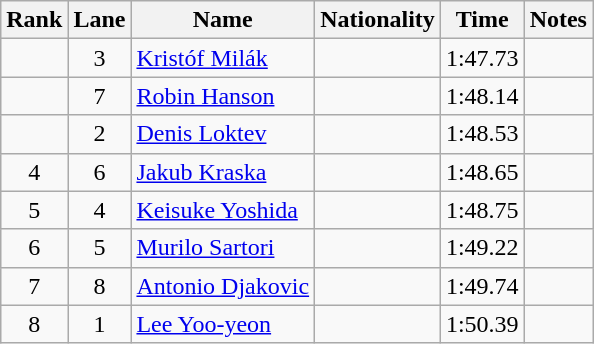<table class="wikitable sortable" style="text-align:center">
<tr>
<th>Rank</th>
<th>Lane</th>
<th>Name</th>
<th>Nationality</th>
<th>Time</th>
<th>Notes</th>
</tr>
<tr>
<td></td>
<td>3</td>
<td align=left><a href='#'>Kristóf Milák</a></td>
<td align=left></td>
<td>1:47.73</td>
<td></td>
</tr>
<tr>
<td></td>
<td>7</td>
<td align=left><a href='#'>Robin Hanson</a></td>
<td align=left></td>
<td>1:48.14</td>
<td></td>
</tr>
<tr>
<td></td>
<td>2</td>
<td align=left><a href='#'>Denis Loktev</a></td>
<td align=left></td>
<td>1:48.53</td>
<td></td>
</tr>
<tr>
<td>4</td>
<td>6</td>
<td align=left><a href='#'>Jakub Kraska</a></td>
<td align=left></td>
<td>1:48.65</td>
<td></td>
</tr>
<tr>
<td>5</td>
<td>4</td>
<td align=left><a href='#'>Keisuke Yoshida</a></td>
<td align=left></td>
<td>1:48.75</td>
<td></td>
</tr>
<tr>
<td>6</td>
<td>5</td>
<td align=left><a href='#'>Murilo Sartori</a></td>
<td align=left></td>
<td>1:49.22</td>
<td></td>
</tr>
<tr>
<td>7</td>
<td>8</td>
<td align=left><a href='#'>Antonio Djakovic</a></td>
<td align=left></td>
<td>1:49.74</td>
<td></td>
</tr>
<tr>
<td>8</td>
<td>1</td>
<td align=left><a href='#'>Lee Yoo-yeon</a></td>
<td align=left></td>
<td>1:50.39</td>
<td></td>
</tr>
</table>
